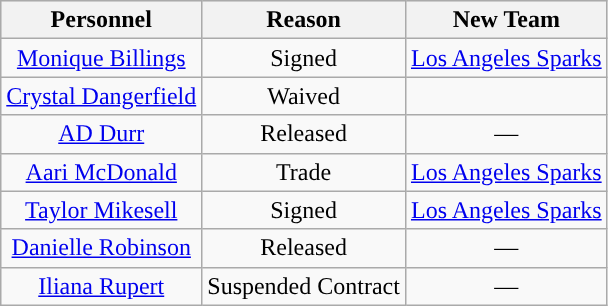<table class="wikitable" style="text-align: center">
<tr align="center"  bgcolor="#dddddd">
<th><strong>Personnel</strong></th>
<th><strong>Reason</strong></th>
<th><strong>New Team</strong></th>
</tr>
<tr>
<td><a href='#'>Monique Billings</a></td>
<td>Signed</td>
<td><a href='#'>Los Angeles Sparks</a></td>
</tr>
<tr>
<td><a href='#'>Crystal Dangerfield</a></td>
<td>Waived</td>
<td></td>
</tr>
<tr>
<td><a href='#'>AD Durr</a></td>
<td>Released</td>
<td>—</td>
</tr>
<tr>
<td><a href='#'>Aari McDonald</a></td>
<td>Trade</td>
<td><a href='#'>Los Angeles Sparks</a></td>
</tr>
<tr>
<td><a href='#'>Taylor Mikesell</a></td>
<td>Signed</td>
<td><a href='#'>Los Angeles Sparks</a></td>
</tr>
<tr>
<td><a href='#'>Danielle Robinson</a></td>
<td>Released</td>
<td>—</td>
</tr>
<tr>
<td><a href='#'>Iliana Rupert</a></td>
<td>Suspended Contract</td>
<td>—</td>
</tr>
</table>
